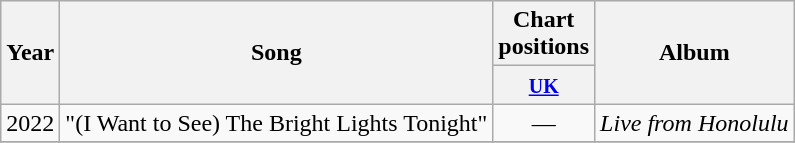<table class="wikitable">
<tr>
<th rowspan=2>Year</th>
<th rowspan=2>Song</th>
<th colspan=1>Chart positions</th>
<th rowspan=2>Album</th>
</tr>
<tr>
<th width="35"><small><a href='#'>UK</a></small></th>
</tr>
<tr>
<td>2022</td>
<td>"(I Want to See) The Bright Lights Tonight"</td>
<td align="center">—</td>
<td><em>Live from Honolulu</em></td>
</tr>
<tr>
</tr>
</table>
